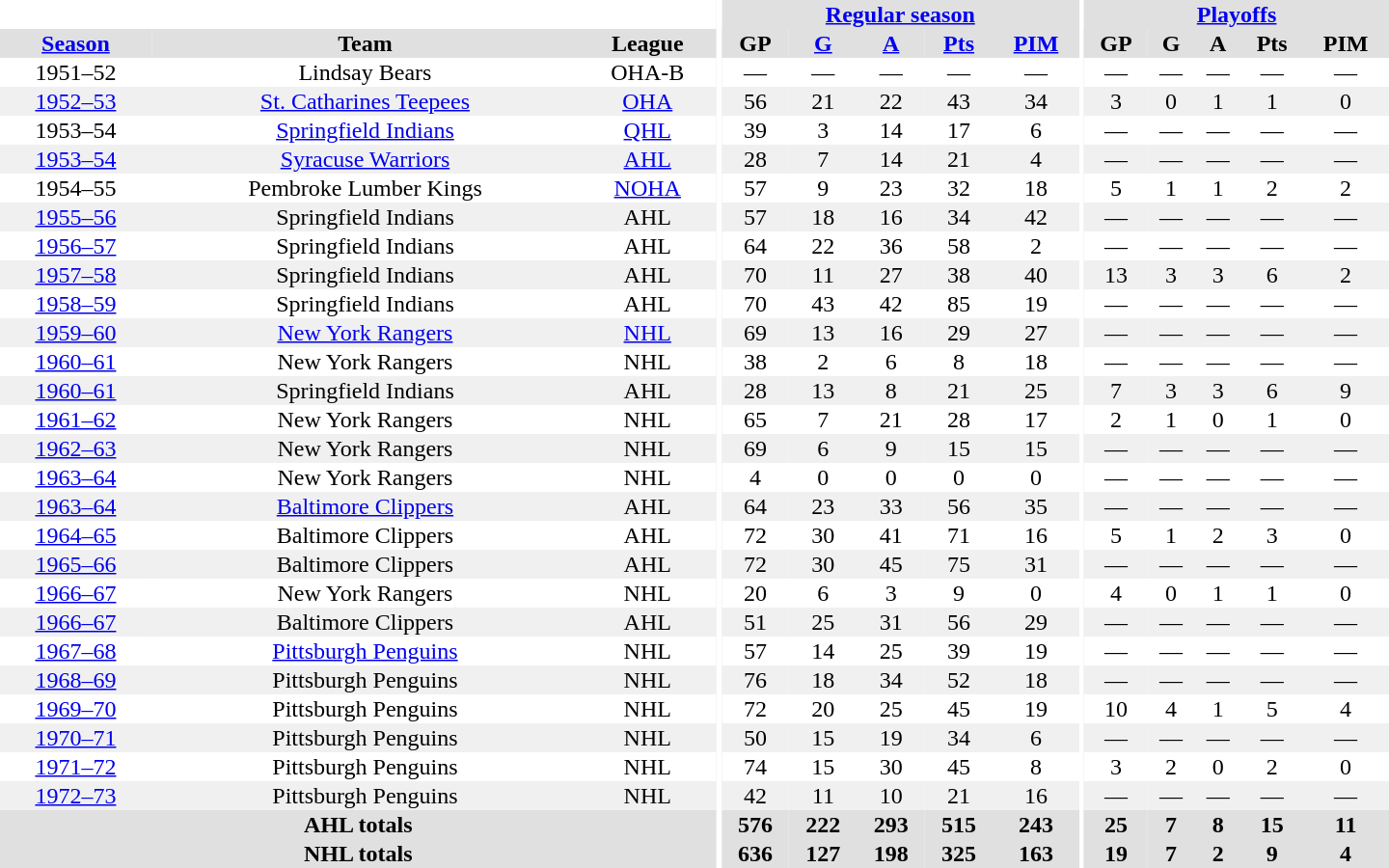<table border="0" cellpadding="1" cellspacing="0" style="text-align:center; width:60em">
<tr bgcolor="#e0e0e0">
<th colspan="3" bgcolor="#ffffff"></th>
<th rowspan="100" bgcolor="#ffffff"></th>
<th colspan="5"><a href='#'>Regular season</a></th>
<th rowspan="100" bgcolor="#ffffff"></th>
<th colspan="5"><a href='#'>Playoffs</a></th>
</tr>
<tr bgcolor="#e0e0e0">
<th><a href='#'>Season</a></th>
<th>Team</th>
<th>League</th>
<th>GP</th>
<th><a href='#'>G</a></th>
<th><a href='#'>A</a></th>
<th><a href='#'>Pts</a></th>
<th><a href='#'>PIM</a></th>
<th>GP</th>
<th>G</th>
<th>A</th>
<th>Pts</th>
<th>PIM</th>
</tr>
<tr>
<td>1951–52</td>
<td>Lindsay Bears</td>
<td>OHA-B</td>
<td>—</td>
<td>—</td>
<td>—</td>
<td>—</td>
<td>—</td>
<td>—</td>
<td>—</td>
<td>—</td>
<td>—</td>
<td>—</td>
</tr>
<tr bgcolor="#f0f0f0">
<td><a href='#'>1952–53</a></td>
<td><a href='#'>St. Catharines Teepees</a></td>
<td><a href='#'>OHA</a></td>
<td>56</td>
<td>21</td>
<td>22</td>
<td>43</td>
<td>34</td>
<td>3</td>
<td>0</td>
<td>1</td>
<td>1</td>
<td>0</td>
</tr>
<tr>
<td>1953–54</td>
<td><a href='#'>Springfield Indians</a></td>
<td><a href='#'>QHL</a></td>
<td>39</td>
<td>3</td>
<td>14</td>
<td>17</td>
<td>6</td>
<td>—</td>
<td>—</td>
<td>—</td>
<td>—</td>
<td>—</td>
</tr>
<tr bgcolor="#f0f0f0">
<td><a href='#'>1953–54</a></td>
<td><a href='#'>Syracuse Warriors</a></td>
<td><a href='#'>AHL</a></td>
<td>28</td>
<td>7</td>
<td>14</td>
<td>21</td>
<td>4</td>
<td>—</td>
<td>—</td>
<td>—</td>
<td>—</td>
<td>—</td>
</tr>
<tr>
<td>1954–55</td>
<td>Pembroke Lumber Kings</td>
<td><a href='#'>NOHA</a></td>
<td>57</td>
<td>9</td>
<td>23</td>
<td>32</td>
<td>18</td>
<td>5</td>
<td>1</td>
<td>1</td>
<td>2</td>
<td>2</td>
</tr>
<tr bgcolor="#f0f0f0">
<td><a href='#'>1955–56</a></td>
<td>Springfield Indians</td>
<td>AHL</td>
<td>57</td>
<td>18</td>
<td>16</td>
<td>34</td>
<td>42</td>
<td>—</td>
<td>—</td>
<td>—</td>
<td>—</td>
<td>—</td>
</tr>
<tr>
<td><a href='#'>1956–57</a></td>
<td>Springfield Indians</td>
<td>AHL</td>
<td>64</td>
<td>22</td>
<td>36</td>
<td>58</td>
<td>2</td>
<td>—</td>
<td>—</td>
<td>—</td>
<td>—</td>
<td>—</td>
</tr>
<tr bgcolor="#f0f0f0">
<td><a href='#'>1957–58</a></td>
<td>Springfield Indians</td>
<td>AHL</td>
<td>70</td>
<td>11</td>
<td>27</td>
<td>38</td>
<td>40</td>
<td>13</td>
<td>3</td>
<td>3</td>
<td>6</td>
<td>2</td>
</tr>
<tr>
<td><a href='#'>1958–59</a></td>
<td>Springfield Indians</td>
<td>AHL</td>
<td>70</td>
<td>43</td>
<td>42</td>
<td>85</td>
<td>19</td>
<td>—</td>
<td>—</td>
<td>—</td>
<td>—</td>
<td>—</td>
</tr>
<tr bgcolor="#f0f0f0">
<td><a href='#'>1959–60</a></td>
<td><a href='#'>New York Rangers</a></td>
<td><a href='#'>NHL</a></td>
<td>69</td>
<td>13</td>
<td>16</td>
<td>29</td>
<td>27</td>
<td>—</td>
<td>—</td>
<td>—</td>
<td>—</td>
<td>—</td>
</tr>
<tr>
<td><a href='#'>1960–61</a></td>
<td>New York Rangers</td>
<td>NHL</td>
<td>38</td>
<td>2</td>
<td>6</td>
<td>8</td>
<td>18</td>
<td>—</td>
<td>—</td>
<td>—</td>
<td>—</td>
<td>—</td>
</tr>
<tr bgcolor="#f0f0f0">
<td><a href='#'>1960–61</a></td>
<td>Springfield Indians</td>
<td>AHL</td>
<td>28</td>
<td>13</td>
<td>8</td>
<td>21</td>
<td>25</td>
<td>7</td>
<td>3</td>
<td>3</td>
<td>6</td>
<td>9</td>
</tr>
<tr>
<td><a href='#'>1961–62</a></td>
<td>New York Rangers</td>
<td>NHL</td>
<td>65</td>
<td>7</td>
<td>21</td>
<td>28</td>
<td>17</td>
<td>2</td>
<td>1</td>
<td>0</td>
<td>1</td>
<td>0</td>
</tr>
<tr bgcolor="#f0f0f0">
<td><a href='#'>1962–63</a></td>
<td>New York Rangers</td>
<td>NHL</td>
<td>69</td>
<td>6</td>
<td>9</td>
<td>15</td>
<td>15</td>
<td>—</td>
<td>—</td>
<td>—</td>
<td>—</td>
<td>—</td>
</tr>
<tr>
<td><a href='#'>1963–64</a></td>
<td>New York Rangers</td>
<td>NHL</td>
<td>4</td>
<td>0</td>
<td>0</td>
<td>0</td>
<td>0</td>
<td>—</td>
<td>—</td>
<td>—</td>
<td>—</td>
<td>—</td>
</tr>
<tr bgcolor="#f0f0f0">
<td><a href='#'>1963–64</a></td>
<td><a href='#'>Baltimore Clippers</a></td>
<td>AHL</td>
<td>64</td>
<td>23</td>
<td>33</td>
<td>56</td>
<td>35</td>
<td>—</td>
<td>—</td>
<td>—</td>
<td>—</td>
<td>—</td>
</tr>
<tr>
<td><a href='#'>1964–65</a></td>
<td>Baltimore Clippers</td>
<td>AHL</td>
<td>72</td>
<td>30</td>
<td>41</td>
<td>71</td>
<td>16</td>
<td>5</td>
<td>1</td>
<td>2</td>
<td>3</td>
<td>0</td>
</tr>
<tr bgcolor="#f0f0f0">
<td><a href='#'>1965–66</a></td>
<td>Baltimore Clippers</td>
<td>AHL</td>
<td>72</td>
<td>30</td>
<td>45</td>
<td>75</td>
<td>31</td>
<td>—</td>
<td>—</td>
<td>—</td>
<td>—</td>
<td>—</td>
</tr>
<tr>
<td><a href='#'>1966–67</a></td>
<td>New York Rangers</td>
<td>NHL</td>
<td>20</td>
<td>6</td>
<td>3</td>
<td>9</td>
<td>0</td>
<td>4</td>
<td>0</td>
<td>1</td>
<td>1</td>
<td>0</td>
</tr>
<tr bgcolor="#f0f0f0">
<td><a href='#'>1966–67</a></td>
<td>Baltimore Clippers</td>
<td>AHL</td>
<td>51</td>
<td>25</td>
<td>31</td>
<td>56</td>
<td>29</td>
<td>—</td>
<td>—</td>
<td>—</td>
<td>—</td>
<td>—</td>
</tr>
<tr>
<td><a href='#'>1967–68</a></td>
<td><a href='#'>Pittsburgh Penguins</a></td>
<td>NHL</td>
<td>57</td>
<td>14</td>
<td>25</td>
<td>39</td>
<td>19</td>
<td>—</td>
<td>—</td>
<td>—</td>
<td>—</td>
<td>—</td>
</tr>
<tr bgcolor="#f0f0f0">
<td><a href='#'>1968–69</a></td>
<td>Pittsburgh Penguins</td>
<td>NHL</td>
<td>76</td>
<td>18</td>
<td>34</td>
<td>52</td>
<td>18</td>
<td>—</td>
<td>—</td>
<td>—</td>
<td>—</td>
<td>—</td>
</tr>
<tr>
<td><a href='#'>1969–70</a></td>
<td>Pittsburgh Penguins</td>
<td>NHL</td>
<td>72</td>
<td>20</td>
<td>25</td>
<td>45</td>
<td>19</td>
<td>10</td>
<td>4</td>
<td>1</td>
<td>5</td>
<td>4</td>
</tr>
<tr bgcolor="#f0f0f0">
<td><a href='#'>1970–71</a></td>
<td>Pittsburgh Penguins</td>
<td>NHL</td>
<td>50</td>
<td>15</td>
<td>19</td>
<td>34</td>
<td>6</td>
<td>—</td>
<td>—</td>
<td>—</td>
<td>—</td>
<td>—</td>
</tr>
<tr>
<td><a href='#'>1971–72</a></td>
<td>Pittsburgh Penguins</td>
<td>NHL</td>
<td>74</td>
<td>15</td>
<td>30</td>
<td>45</td>
<td>8</td>
<td>3</td>
<td>2</td>
<td>0</td>
<td>2</td>
<td>0</td>
</tr>
<tr bgcolor="#f0f0f0">
<td><a href='#'>1972–73</a></td>
<td>Pittsburgh Penguins</td>
<td>NHL</td>
<td>42</td>
<td>11</td>
<td>10</td>
<td>21</td>
<td>16</td>
<td>—</td>
<td>—</td>
<td>—</td>
<td>—</td>
<td>—</td>
</tr>
<tr bgcolor="#e0e0e0">
<th colspan="3">AHL totals</th>
<th>576</th>
<th>222</th>
<th>293</th>
<th>515</th>
<th>243</th>
<th>25</th>
<th>7</th>
<th>8</th>
<th>15</th>
<th>11</th>
</tr>
<tr bgcolor="#e0e0e0">
<th colspan="3">NHL totals</th>
<th>636</th>
<th>127</th>
<th>198</th>
<th>325</th>
<th>163</th>
<th>19</th>
<th>7</th>
<th>2</th>
<th>9</th>
<th>4</th>
</tr>
</table>
